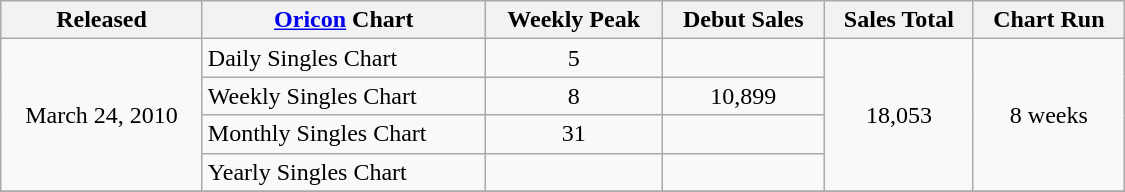<table class="wikitable" width="750px">
<tr>
<th align="center">Released</th>
<th align="center"><a href='#'>Oricon</a> Chart</th>
<th align="center">Weekly Peak</th>
<th align="center">Debut Sales</th>
<th align="center">Sales Total</th>
<th align="center">Chart Run</th>
</tr>
<tr>
<td align="center" rowspan="4">March 24, 2010</td>
<td align="left">Daily Singles Chart</td>
<td align="center">5</td>
<td align="center"></td>
<td align="center" rowspan="4">18,053</td>
<td align="center" rowspan="4">8 weeks</td>
</tr>
<tr>
<td align="left">Weekly Singles Chart</td>
<td align="center">8</td>
<td align="center">10,899</td>
</tr>
<tr>
<td align="left">Monthly Singles Chart</td>
<td align="center">31</td>
<td align="center"></td>
</tr>
<tr>
<td align="left">Yearly Singles Chart</td>
<td align="center"></td>
<td align="center"></td>
</tr>
<tr>
</tr>
</table>
